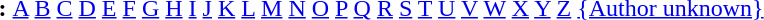<table id="toc" border="0">
<tr>
<th>:</th>
<td><a href='#'>A</a> <a href='#'>B</a> <a href='#'>C</a> <a href='#'>D</a> <a href='#'>E</a> <a href='#'>F</a> <a href='#'>G</a> <a href='#'>H</a> <a href='#'>I</a> <a href='#'>J</a> <a href='#'>K</a> <a href='#'>L</a> <a href='#'>M</a> <a href='#'>N</a> <a href='#'>O</a> <a href='#'>P</a> <a href='#'>Q</a> <a href='#'>R</a> <a href='#'>S</a> <a href='#'>T</a> <a href='#'>U</a> <a href='#'>V</a> <a href='#'>W</a> <a href='#'>X</a> <a href='#'>Y</a> <a href='#'>Z</a> <a href='#'>{Author unknown}</a></td>
</tr>
</table>
